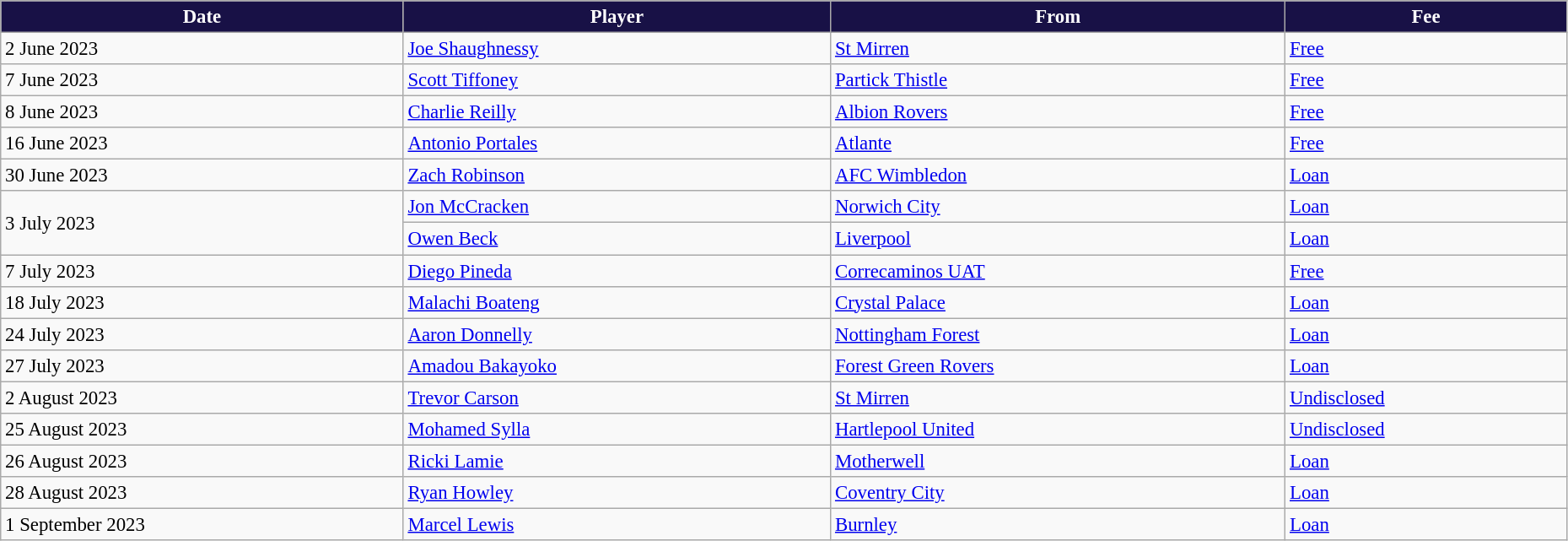<table class="wikitable" style="text-align:left; font-size:95%;width:98%;">
<tr>
<th style="background:#181146; color:white;">Date</th>
<th style="background:#181146; color:white;">Player</th>
<th style="background:#181146; color:white;">From</th>
<th style="background:#181146; color:white;">Fee</th>
</tr>
<tr>
<td>2 June 2023</td>
<td> <a href='#'>Joe Shaughnessy</a></td>
<td> <a href='#'>St Mirren</a></td>
<td><a href='#'>Free</a></td>
</tr>
<tr>
<td>7 June 2023</td>
<td> <a href='#'>Scott Tiffoney</a></td>
<td> <a href='#'>Partick Thistle</a></td>
<td><a href='#'>Free</a></td>
</tr>
<tr>
<td>8 June 2023</td>
<td> <a href='#'>Charlie Reilly</a></td>
<td> <a href='#'>Albion Rovers</a></td>
<td><a href='#'>Free</a></td>
</tr>
<tr>
<td>16 June 2023</td>
<td> <a href='#'>Antonio Portales</a></td>
<td> <a href='#'>Atlante</a></td>
<td><a href='#'>Free</a></td>
</tr>
<tr>
<td>30 June 2023</td>
<td> <a href='#'>Zach Robinson</a></td>
<td> <a href='#'>AFC Wimbledon</a></td>
<td><a href='#'>Loan</a></td>
</tr>
<tr>
<td rowspan="2">3 July 2023</td>
<td> <a href='#'>Jon McCracken</a></td>
<td> <a href='#'>Norwich City</a></td>
<td><a href='#'>Loan</a></td>
</tr>
<tr>
<td> <a href='#'>Owen Beck</a></td>
<td> <a href='#'>Liverpool</a></td>
<td><a href='#'>Loan</a></td>
</tr>
<tr>
<td>7 July 2023</td>
<td> <a href='#'>Diego Pineda</a></td>
<td> <a href='#'>Correcaminos UAT</a></td>
<td><a href='#'>Free</a></td>
</tr>
<tr>
<td>18 July 2023</td>
<td> <a href='#'>Malachi Boateng</a></td>
<td> <a href='#'>Crystal Palace</a></td>
<td><a href='#'>Loan</a></td>
</tr>
<tr>
<td>24 July 2023</td>
<td> <a href='#'>Aaron Donnelly</a></td>
<td> <a href='#'>Nottingham Forest</a></td>
<td><a href='#'>Loan</a></td>
</tr>
<tr>
<td>27 July 2023</td>
<td> <a href='#'>Amadou Bakayoko</a></td>
<td> <a href='#'>Forest Green Rovers</a></td>
<td><a href='#'>Loan</a></td>
</tr>
<tr>
<td>2 August 2023</td>
<td> <a href='#'>Trevor Carson</a></td>
<td> <a href='#'>St Mirren</a></td>
<td><a href='#'>Undisclosed</a></td>
</tr>
<tr>
<td>25 August 2023</td>
<td> <a href='#'>Mohamed Sylla</a></td>
<td> <a href='#'>Hartlepool United</a></td>
<td><a href='#'>Undisclosed</a></td>
</tr>
<tr>
<td>26 August 2023</td>
<td> <a href='#'>Ricki Lamie</a></td>
<td> <a href='#'>Motherwell</a></td>
<td><a href='#'>Loan</a></td>
</tr>
<tr>
<td>28 August 2023</td>
<td> <a href='#'>Ryan Howley</a></td>
<td> <a href='#'>Coventry City</a></td>
<td><a href='#'>Loan</a></td>
</tr>
<tr>
<td>1 September 2023</td>
<td> <a href='#'>Marcel Lewis</a></td>
<td> <a href='#'>Burnley</a></td>
<td><a href='#'>Loan</a></td>
</tr>
</table>
